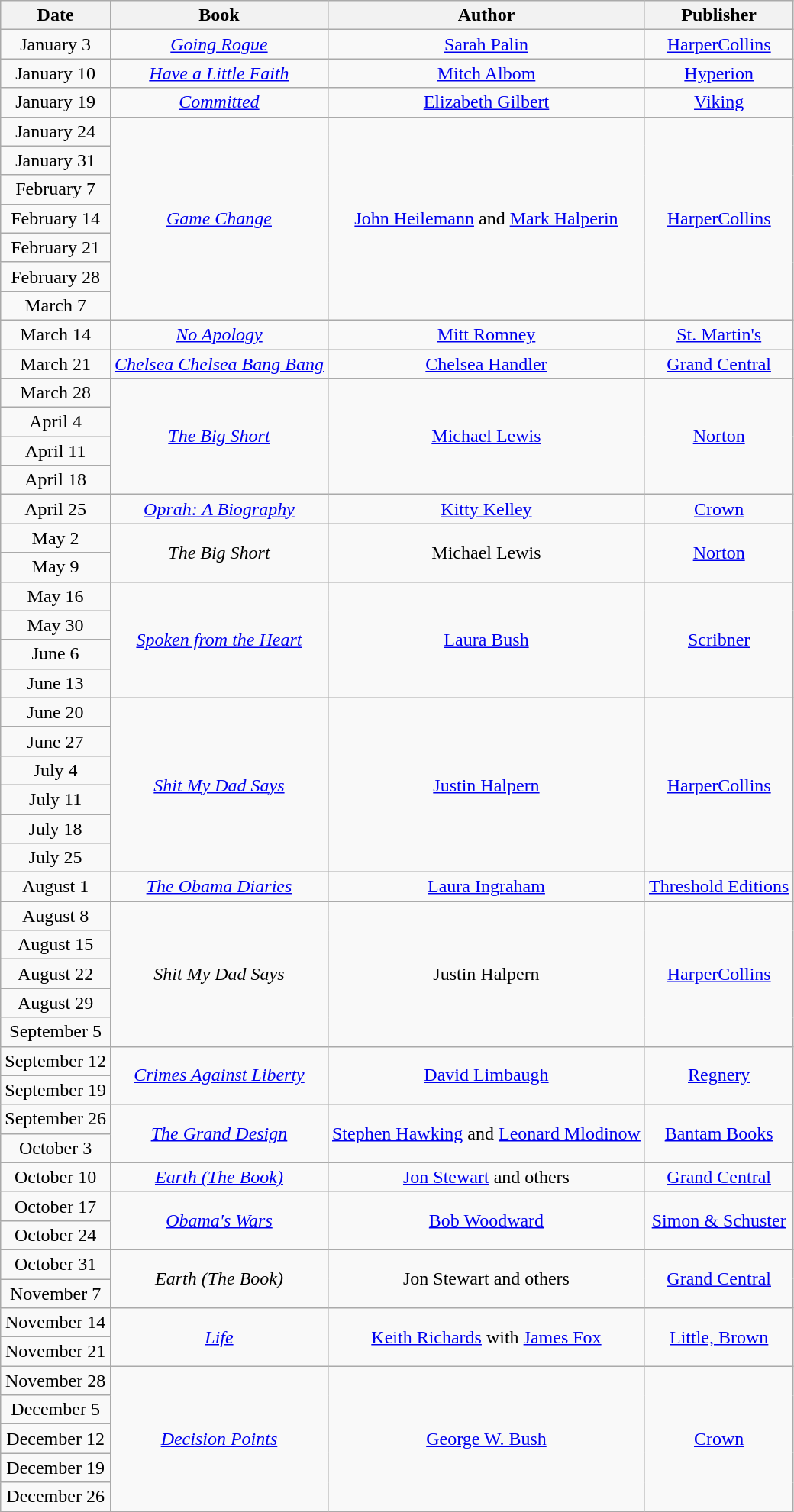<table class="wikitable" style="text-align: center">
<tr>
<th>Date</th>
<th>Book</th>
<th>Author</th>
<th>Publisher</th>
</tr>
<tr>
<td>January 3</td>
<td><em><a href='#'>Going Rogue</a></em></td>
<td><a href='#'>Sarah Palin</a></td>
<td><a href='#'>HarperCollins</a></td>
</tr>
<tr>
<td>January 10</td>
<td><em><a href='#'>Have a Little Faith</a></em></td>
<td><a href='#'>Mitch Albom</a></td>
<td><a href='#'>Hyperion</a></td>
</tr>
<tr>
<td>January 19</td>
<td><em><a href='#'>Committed</a></em></td>
<td><a href='#'>Elizabeth Gilbert</a></td>
<td><a href='#'>Viking</a></td>
</tr>
<tr>
<td>January 24</td>
<td rowspan="7"><em><a href='#'>Game Change</a></em></td>
<td rowspan="7"><a href='#'>John Heilemann</a> and <a href='#'>Mark Halperin</a></td>
<td rowspan="7"><a href='#'>HarperCollins</a></td>
</tr>
<tr>
<td>January 31</td>
</tr>
<tr>
<td>February 7</td>
</tr>
<tr>
<td>February 14</td>
</tr>
<tr>
<td>February 21</td>
</tr>
<tr>
<td>February 28</td>
</tr>
<tr>
<td>March 7</td>
</tr>
<tr>
<td>March 14</td>
<td><em><a href='#'>No Apology</a></em></td>
<td><a href='#'>Mitt Romney</a></td>
<td><a href='#'>St. Martin's</a></td>
</tr>
<tr>
<td>March 21</td>
<td><em><a href='#'>Chelsea Chelsea Bang Bang</a></em></td>
<td><a href='#'>Chelsea Handler</a></td>
<td><a href='#'>Grand Central</a></td>
</tr>
<tr>
<td>March 28</td>
<td rowspan="4"><em><a href='#'>The Big Short</a></em></td>
<td rowspan="4"><a href='#'>Michael Lewis</a></td>
<td rowspan="4"><a href='#'>Norton</a></td>
</tr>
<tr>
<td>April 4</td>
</tr>
<tr>
<td>April 11</td>
</tr>
<tr>
<td>April 18</td>
</tr>
<tr>
<td>April 25</td>
<td><em><a href='#'>Oprah: A Biography</a></em></td>
<td><a href='#'>Kitty Kelley</a></td>
<td><a href='#'>Crown</a></td>
</tr>
<tr>
<td>May 2</td>
<td rowspan="2"><em>The Big Short</em></td>
<td rowspan="2">Michael Lewis</td>
<td rowspan="2"><a href='#'>Norton</a></td>
</tr>
<tr>
<td>May 9</td>
</tr>
<tr>
<td>May 16</td>
<td rowspan="4"><em><a href='#'>Spoken from the Heart</a></em></td>
<td rowspan="4"><a href='#'>Laura Bush</a></td>
<td rowspan="4"><a href='#'>Scribner</a></td>
</tr>
<tr>
<td>May 30</td>
</tr>
<tr>
<td>June 6</td>
</tr>
<tr>
<td>June 13</td>
</tr>
<tr>
<td>June 20</td>
<td rowspan="6"><em><a href='#'>Shit My Dad Says</a></em></td>
<td rowspan="6"><a href='#'>Justin Halpern</a></td>
<td rowspan="6"><a href='#'>HarperCollins</a></td>
</tr>
<tr>
<td>June 27</td>
</tr>
<tr>
<td>July 4</td>
</tr>
<tr>
<td>July 11</td>
</tr>
<tr>
<td>July 18</td>
</tr>
<tr>
<td>July 25</td>
</tr>
<tr>
<td>August 1</td>
<td><em><a href='#'>The Obama Diaries</a></em></td>
<td><a href='#'>Laura Ingraham</a></td>
<td><a href='#'>Threshold Editions</a></td>
</tr>
<tr>
<td>August 8</td>
<td rowspan="5"><em>Shit My Dad Says</em></td>
<td rowspan="5">Justin Halpern</td>
<td rowspan="5"><a href='#'>HarperCollins</a></td>
</tr>
<tr>
<td>August 15</td>
</tr>
<tr>
<td>August 22</td>
</tr>
<tr>
<td>August 29</td>
</tr>
<tr>
<td>September 5</td>
</tr>
<tr>
<td>September 12</td>
<td rowspan="2"><em><a href='#'>Crimes Against Liberty</a></em></td>
<td rowspan="2"><a href='#'>David Limbaugh</a></td>
<td rowspan="2"><a href='#'>Regnery</a></td>
</tr>
<tr>
<td>September 19</td>
</tr>
<tr>
<td>September 26</td>
<td rowspan="2"><em><a href='#'>The Grand Design</a></em></td>
<td rowspan="2"><a href='#'>Stephen Hawking</a> and <a href='#'>Leonard Mlodinow</a></td>
<td rowspan="2"><a href='#'>Bantam Books</a></td>
</tr>
<tr>
<td>October 3</td>
</tr>
<tr>
<td>October 10</td>
<td><em><a href='#'>Earth (The Book)</a></em></td>
<td><a href='#'>Jon Stewart</a> and others</td>
<td><a href='#'>Grand Central</a></td>
</tr>
<tr>
<td>October 17</td>
<td rowspan="2"><em><a href='#'>Obama's Wars</a></em></td>
<td rowspan="2"><a href='#'>Bob Woodward</a></td>
<td rowspan="2"><a href='#'>Simon & Schuster</a></td>
</tr>
<tr>
<td>October 24</td>
</tr>
<tr>
<td>October 31</td>
<td rowspan="2"><em>Earth (The Book)</em></td>
<td rowspan="2">Jon Stewart and others</td>
<td rowspan="2"><a href='#'>Grand Central</a></td>
</tr>
<tr>
<td>November 7</td>
</tr>
<tr>
<td>November 14</td>
<td rowspan="2"><em><a href='#'>Life</a></em></td>
<td rowspan="2"><a href='#'>Keith Richards</a> with <a href='#'>James Fox</a></td>
<td rowspan="2"><a href='#'>Little, Brown</a></td>
</tr>
<tr>
<td>November 21</td>
</tr>
<tr>
<td>November 28</td>
<td rowspan="5"><em><a href='#'>Decision Points</a></em></td>
<td rowspan="5"><a href='#'>George W. Bush</a></td>
<td rowspan="5"><a href='#'>Crown</a></td>
</tr>
<tr>
<td>December 5</td>
</tr>
<tr>
<td>December 12</td>
</tr>
<tr>
<td>December 19</td>
</tr>
<tr>
<td>December 26</td>
</tr>
</table>
